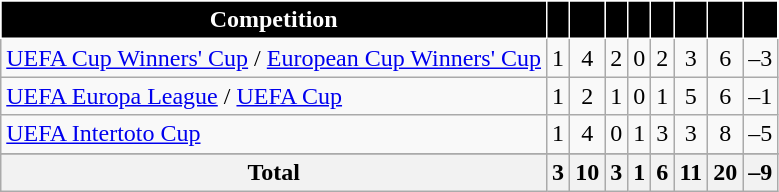<table class="wikitable" style="text-align: center;">
<tr>
<th style="background:#000000;color:#fefefe;border:1px solid #fefefe;">Competition</th>
<th style="background:#000000;color:#fefefe;border:1px solid #fefefe;"></th>
<th style="background:#000000;color:#fefefe;border:1px solid #fefefe;"></th>
<th style="background:#000000;color:#fefefe;border:1px solid #fefefe;"></th>
<th style="background:#000000;color:#fefefe;border:1px solid #fefefe;"></th>
<th style="background:#000000;color:#fefefe;border:1px solid #fefefe;"></th>
<th style="background:#000000;color:#fefefe;border:1px solid #fefefe;"></th>
<th style="background:#000000;color:#fefefe;border:1px solid #fefefe;"></th>
<th style="background:#000000;color:#fefefe;border:1px solid #fefefe;"></th>
</tr>
<tr>
<td align=left><a href='#'>UEFA Cup Winners' Cup</a> / <a href='#'>European Cup Winners' Cup</a></td>
<td>1</td>
<td>4</td>
<td>2</td>
<td>0</td>
<td>2</td>
<td>3</td>
<td>6</td>
<td>–3</td>
</tr>
<tr>
<td align=left><a href='#'>UEFA Europa League</a> / <a href='#'>UEFA Cup</a></td>
<td>1</td>
<td>2</td>
<td>1</td>
<td>0</td>
<td>1</td>
<td>5</td>
<td>6</td>
<td>–1</td>
</tr>
<tr>
<td align=left><a href='#'>UEFA Intertoto Cup</a></td>
<td>1</td>
<td>4</td>
<td>0</td>
<td>1</td>
<td>3</td>
<td>3</td>
<td>8</td>
<td>–5</td>
</tr>
<tr>
</tr>
<tr class="sortbottom">
<th>Total</th>
<th>3</th>
<th>10</th>
<th>3</th>
<th>1</th>
<th>6</th>
<th>11</th>
<th>20</th>
<th>–9</th>
</tr>
</table>
